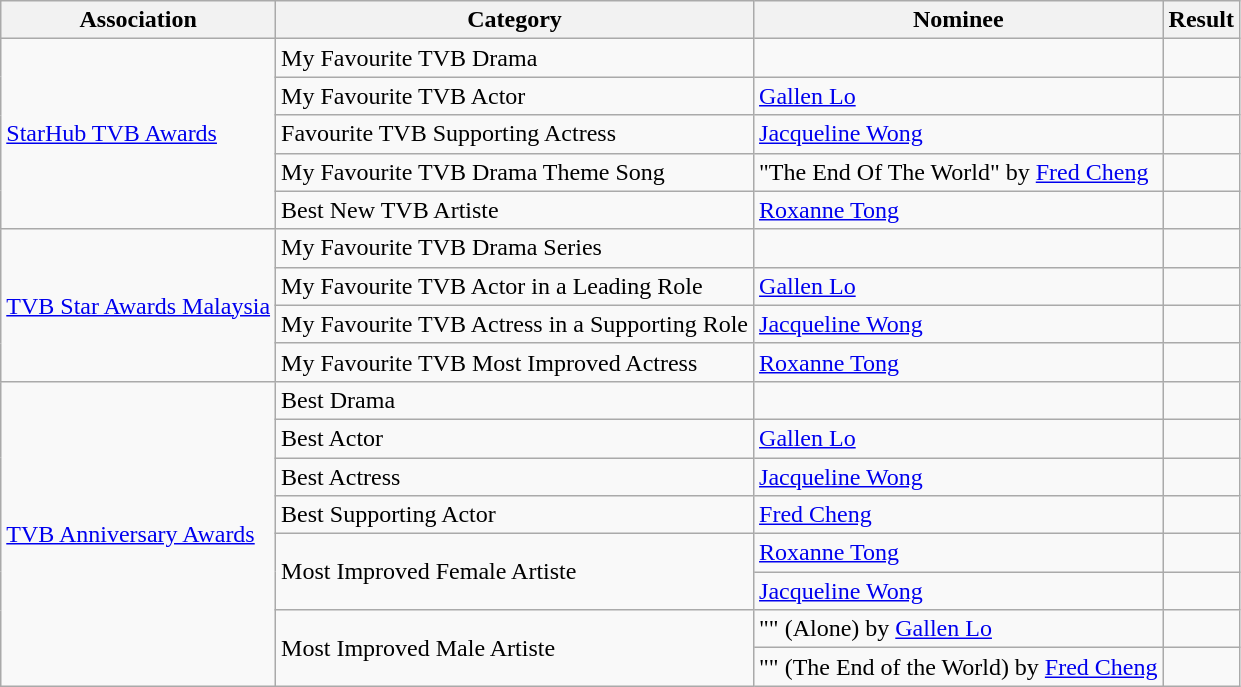<table class="wikitable sortable">
<tr>
<th>Association</th>
<th>Category</th>
<th>Nominee</th>
<th>Result</th>
</tr>
<tr>
<td rowspan=5><a href='#'>StarHub TVB Awards</a></td>
<td>My Favourite TVB Drama</td>
<td></td>
<td></td>
</tr>
<tr>
<td>My Favourite TVB Actor</td>
<td><a href='#'>Gallen Lo</a></td>
<td></td>
</tr>
<tr>
<td>Favourite TVB Supporting Actress</td>
<td><a href='#'>Jacqueline Wong</a></td>
<td></td>
</tr>
<tr>
<td>My Favourite TVB Drama Theme Song</td>
<td>"The End Of The World" by <a href='#'>Fred Cheng</a></td>
<td></td>
</tr>
<tr>
<td>Best New TVB Artiste</td>
<td><a href='#'>Roxanne Tong</a></td>
<td></td>
</tr>
<tr>
<td rowspan=4><a href='#'>TVB Star Awards Malaysia</a></td>
<td>My Favourite TVB Drama Series</td>
<td></td>
<td></td>
</tr>
<tr>
<td>My Favourite TVB Actor in a Leading Role</td>
<td><a href='#'>Gallen Lo</a></td>
<td></td>
</tr>
<tr>
<td>My Favourite TVB Actress in a Supporting Role</td>
<td><a href='#'>Jacqueline Wong</a></td>
<td></td>
</tr>
<tr>
<td>My Favourite TVB Most Improved Actress</td>
<td><a href='#'>Roxanne Tong</a></td>
<td></td>
</tr>
<tr>
<td rowspan=8><a href='#'>TVB Anniversary Awards</a></td>
<td>Best Drama</td>
<td></td>
<td></td>
</tr>
<tr>
<td>Best Actor</td>
<td><a href='#'>Gallen Lo</a></td>
<td></td>
</tr>
<tr>
<td>Best Actress</td>
<td><a href='#'>Jacqueline Wong</a></td>
<td></td>
</tr>
<tr>
<td>Best Supporting Actor</td>
<td><a href='#'>Fred Cheng</a></td>
<td></td>
</tr>
<tr>
<td rowspan=2>Most Improved Female Artiste</td>
<td><a href='#'>Roxanne Tong</a></td>
<td></td>
</tr>
<tr>
<td><a href='#'>Jacqueline Wong</a></td>
<td></td>
</tr>
<tr>
<td rowspan=2>Most Improved Male Artiste</td>
<td>"" (Alone) by <a href='#'>Gallen Lo</a></td>
<td></td>
</tr>
<tr>
<td>"" (The End of the World) by <a href='#'>Fred Cheng</a></td>
<td></td>
</tr>
</table>
